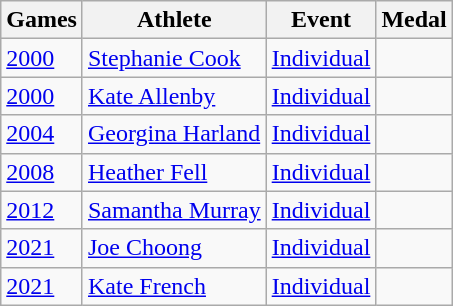<table class="wikitable collapsible">
<tr>
<th>Games</th>
<th>Athlete</th>
<th>Event</th>
<th>Medal</th>
</tr>
<tr>
<td><a href='#'>2000</a></td>
<td><a href='#'>Stephanie Cook</a></td>
<td><a href='#'>Individual</a></td>
<td></td>
</tr>
<tr>
<td><a href='#'>2000</a></td>
<td><a href='#'>Kate Allenby</a></td>
<td><a href='#'>Individual</a></td>
<td></td>
</tr>
<tr>
<td><a href='#'>2004</a></td>
<td><a href='#'>Georgina Harland</a></td>
<td><a href='#'>Individual</a></td>
<td></td>
</tr>
<tr>
<td><a href='#'>2008</a></td>
<td><a href='#'>Heather Fell</a></td>
<td><a href='#'>Individual</a></td>
<td></td>
</tr>
<tr>
<td><a href='#'>2012</a></td>
<td><a href='#'>Samantha Murray</a></td>
<td><a href='#'>Individual</a></td>
<td></td>
</tr>
<tr>
<td><a href='#'>2021</a></td>
<td><a href='#'>Joe Choong</a></td>
<td><a href='#'>Individual</a></td>
<td></td>
</tr>
<tr>
<td><a href='#'>2021</a></td>
<td><a href='#'>Kate French</a></td>
<td><a href='#'>Individual</a></td>
<td></td>
</tr>
</table>
